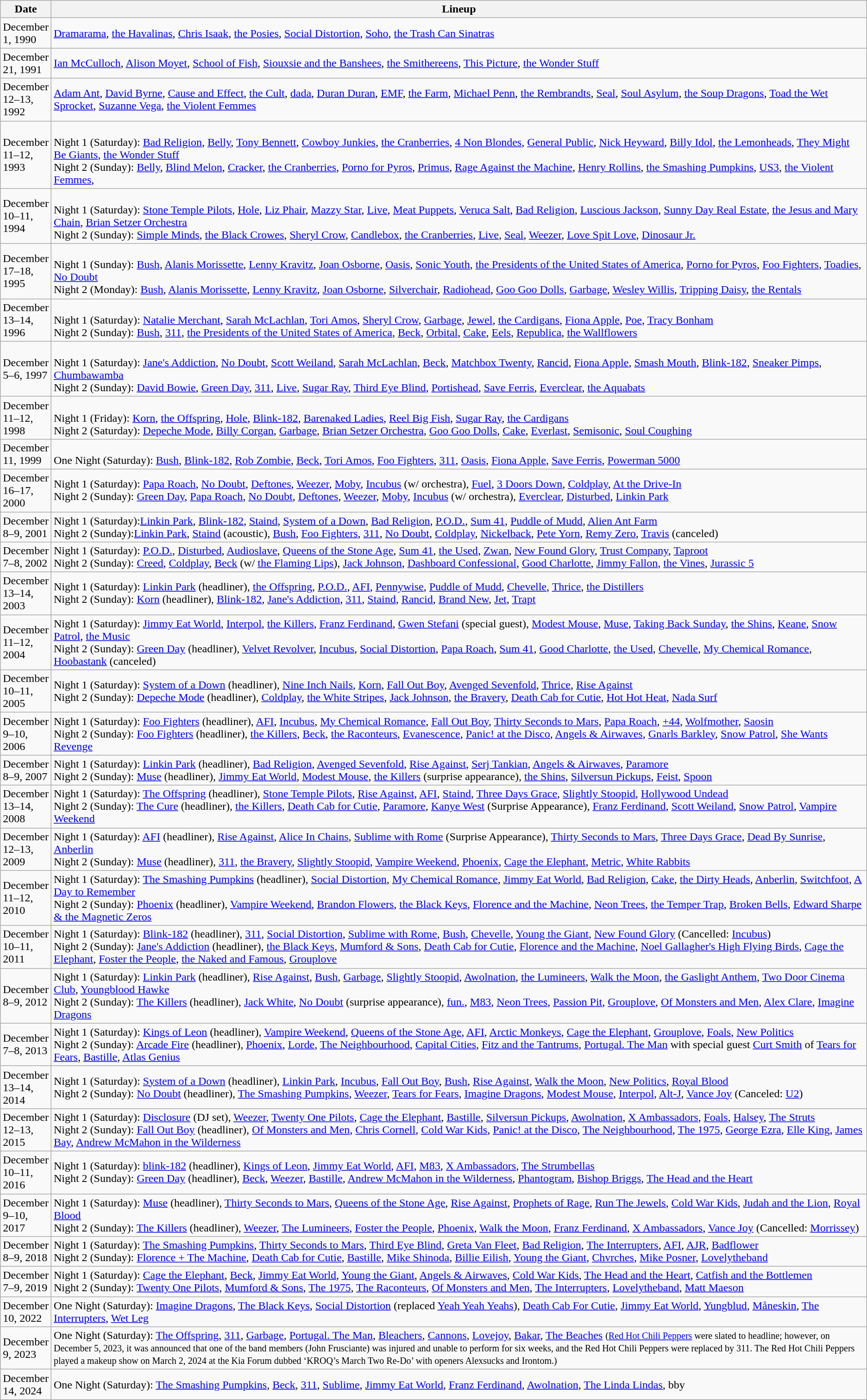<table class="wikitable">
<tr>
<th style="width:50px;">Date</th>
<th colspan=12>Lineup</th>
</tr>
<tr>
<td>December 1, 1990</td>
<td colspan=12><a href='#'>Dramarama</a>, <a href='#'>the Havalinas</a>, <a href='#'>Chris Isaak</a>, <a href='#'>the Posies</a>, <a href='#'>Social Distortion</a>, <a href='#'>Soho</a>, <a href='#'>the Trash Can Sinatras</a></td>
</tr>
<tr>
<td>December 21, 1991</td>
<td colspan=12><a href='#'>Ian McCulloch</a>, <a href='#'>Alison Moyet</a>, <a href='#'>School of Fish</a>, <a href='#'>Siouxsie and the Banshees</a>, <a href='#'>the Smithereens</a>, <a href='#'>This Picture</a>, <a href='#'>the Wonder Stuff</a></td>
</tr>
<tr>
<td>December 12–13, 1992</td>
<td colspan=12><a href='#'>Adam Ant</a>, <a href='#'>David Byrne</a>, <a href='#'>Cause and Effect</a>, <a href='#'>the Cult</a>, <a href='#'>dada</a>, <a href='#'>Duran Duran</a>, <a href='#'>EMF</a>, <a href='#'>the Farm</a>, <a href='#'>Michael Penn</a>, <a href='#'>the Rembrandts</a>, <a href='#'>Seal</a>, <a href='#'>Soul Asylum</a>, <a href='#'>the Soup Dragons</a>, <a href='#'>Toad the Wet Sprocket</a>, <a href='#'>Suzanne Vega</a>, <a href='#'>the Violent Femmes</a></td>
</tr>
<tr>
<td>December 11–12, 1993</td>
<td colspan=12><br>Night 1 (Saturday): <a href='#'>Bad Religion</a>, <a href='#'>Belly</a>, <a href='#'>Tony Bennett</a>, <a href='#'>Cowboy Junkies</a>, <a href='#'>the Cranberries</a>, <a href='#'>4 Non Blondes</a>, <a href='#'>General Public</a>, <a href='#'>Nick Heyward</a>, <a href='#'>Billy Idol</a>, <a href='#'>the Lemonheads</a>, <a href='#'>They Might Be Giants</a>, <a href='#'>the Wonder Stuff</a><br>Night 2 (Sunday): <a href='#'>Belly</a>, <a href='#'>Blind Melon</a>, <a href='#'>Cracker</a>, <a href='#'>the Cranberries</a>, <a href='#'>Porno for Pyros</a>, <a href='#'>Primus</a>, <a href='#'>Rage Against the Machine</a>, <a href='#'>Henry Rollins</a>, <a href='#'>the Smashing Pumpkins</a>, <a href='#'>US3</a>, <a href='#'>the Violent Femmes</a>,</td>
</tr>
<tr>
<td>December 10–11, 1994</td>
<td colspan=12><br>Night 1 (Saturday): <a href='#'>Stone Temple Pilots</a>, <a href='#'>Hole</a>, <a href='#'>Liz Phair</a>, <a href='#'>Mazzy Star</a>, <a href='#'>Live</a>, <a href='#'>Meat Puppets</a>, <a href='#'>Veruca Salt</a>, <a href='#'>Bad Religion</a>, <a href='#'>Luscious Jackson</a>, <a href='#'>Sunny Day Real Estate</a>, <a href='#'>the Jesus and Mary Chain</a>, <a href='#'>Brian Setzer Orchestra</a><br>Night 2 (Sunday): <a href='#'>Simple Minds</a>, <a href='#'>the Black Crowes</a>, <a href='#'>Sheryl Crow</a>, <a href='#'>Candlebox</a>, <a href='#'>the Cranberries</a>, <a href='#'>Live</a>, <a href='#'>Seal</a>, <a href='#'>Weezer</a>, <a href='#'>Love Spit Love</a>, <a href='#'>Dinosaur Jr.</a></td>
</tr>
<tr>
<td>December 17–18, 1995</td>
<td colspan=12><br>Night 1 (Sunday): <a href='#'>Bush</a>, <a href='#'>Alanis Morissette</a>, <a href='#'>Lenny Kravitz</a>, <a href='#'>Joan Osborne</a>, <a href='#'>Oasis</a>, <a href='#'>Sonic Youth</a>, <a href='#'>the Presidents of the United States of America</a>, <a href='#'>Porno for Pyros</a>, <a href='#'>Foo Fighters</a>, <a href='#'>Toadies</a>, <a href='#'>No Doubt</a><br>Night 2 (Monday): <a href='#'>Bush</a>, <a href='#'>Alanis Morissette</a>, <a href='#'>Lenny Kravitz</a>, <a href='#'>Joan Osborne</a>, <a href='#'>Silverchair</a>, <a href='#'>Radiohead</a>, <a href='#'>Goo Goo Dolls</a>, <a href='#'>Garbage</a>, <a href='#'>Wesley Willis</a>, <a href='#'>Tripping Daisy</a>, <a href='#'>the Rentals</a></td>
</tr>
<tr>
<td>December 13–14, 1996</td>
<td colspan=12><br>Night 1 (Saturday): <a href='#'>Natalie Merchant</a>, <a href='#'>Sarah McLachlan</a>, <a href='#'>Tori Amos</a>, <a href='#'>Sheryl Crow</a>, <a href='#'>Garbage</a>, <a href='#'>Jewel</a>, <a href='#'>the Cardigans</a>, <a href='#'>Fiona Apple</a>, <a href='#'>Poe</a>, <a href='#'>Tracy Bonham</a><br>Night 2 (Sunday): <a href='#'>Bush</a>, <a href='#'>311</a>, <a href='#'>the Presidents of the United States of America</a>, <a href='#'>Beck</a>, <a href='#'>Orbital</a>, <a href='#'>Cake</a>, <a href='#'>Eels</a>, <a href='#'>Republica</a>, <a href='#'>the Wallflowers</a></td>
</tr>
<tr>
<td>December 5–6, 1997</td>
<td colspan=12><br>Night 1 (Saturday): <a href='#'>Jane's Addiction</a>, <a href='#'>No Doubt</a>, <a href='#'>Scott Weiland</a>, <a href='#'>Sarah McLachlan</a>, <a href='#'>Beck</a>, <a href='#'>Matchbox Twenty</a>, <a href='#'>Rancid</a>, <a href='#'>Fiona Apple</a>, <a href='#'>Smash Mouth</a>, <a href='#'>Blink-182</a>, <a href='#'>Sneaker Pimps</a>, <a href='#'>Chumbawamba</a><br>Night 2 (Sunday): <a href='#'>David Bowie</a>, <a href='#'>Green Day</a>, <a href='#'>311</a>, <a href='#'>Live</a>, <a href='#'>Sugar Ray</a>, <a href='#'>Third Eye Blind</a>, <a href='#'>Portishead</a>, <a href='#'>Save Ferris</a>, <a href='#'>Everclear</a>, <a href='#'>the Aquabats</a></td>
</tr>
<tr>
<td>December 11–12, 1998</td>
<td colspan=12><br>Night 1 (Friday): <a href='#'>Korn</a>, <a href='#'>the Offspring</a>, <a href='#'>Hole</a>, <a href='#'>Blink-182</a>, <a href='#'>Barenaked Ladies</a>, <a href='#'>Reel Big Fish</a>, <a href='#'>Sugar Ray</a>, <a href='#'>the Cardigans</a><br>Night 2 (Saturday): <a href='#'>Depeche Mode</a>, <a href='#'>Billy Corgan</a>, <a href='#'>Garbage</a>, <a href='#'>Brian Setzer Orchestra</a>, <a href='#'>Goo Goo Dolls</a>, <a href='#'>Cake</a>, <a href='#'>Everlast</a>, <a href='#'>Semisonic</a>, <a href='#'>Soul Coughing</a></td>
</tr>
<tr>
<td>December 11, 1999</td>
<td colspan=12><br>One Night (Saturday): <a href='#'>Bush</a>, <a href='#'>Blink-182</a>, <a href='#'>Rob Zombie</a>, <a href='#'>Beck</a>, <a href='#'>Tori Amos</a>, <a href='#'>Foo Fighters</a>, <a href='#'>311</a>, <a href='#'>Oasis</a>, <a href='#'>Fiona Apple</a>, <a href='#'>Save Ferris</a>, <a href='#'>Powerman 5000</a></td>
</tr>
<tr>
<td>December 16–17, 2000</td>
<td colspan=12>Night 1 (Saturday): <a href='#'>Papa Roach</a>, <a href='#'>No Doubt</a>, <a href='#'>Deftones</a>, <a href='#'>Weezer</a>, <a href='#'>Moby</a>, <a href='#'>Incubus</a> (w/ orchestra), <a href='#'>Fuel</a>, <a href='#'>3 Doors Down</a>, <a href='#'>Coldplay</a>, <a href='#'>At the Drive-In</a><br>Night 2 (Sunday): <a href='#'>Green Day</a>, <a href='#'>Papa Roach</a>, <a href='#'>No Doubt</a>, <a href='#'>Deftones</a>, <a href='#'>Weezer</a>, <a href='#'>Moby</a>, <a href='#'>Incubus</a> (w/ orchestra), <a href='#'>Everclear</a>, <a href='#'>Disturbed</a>, <a href='#'>Linkin Park</a></td>
</tr>
<tr>
<td>December 8–9, 2001</td>
<td colspan=12>Night 1 (Saturday):<a href='#'>Linkin Park</a>, <a href='#'>Blink-182</a>, <a href='#'>Staind</a>, <a href='#'>System of a Down</a>, <a href='#'>Bad Religion</a>, <a href='#'>P.O.D.</a>, <a href='#'>Sum 41</a>, <a href='#'>Puddle of Mudd</a>, <a href='#'>Alien Ant Farm</a><br>Night 2 (Sunday):<a href='#'>Linkin Park</a>, <a href='#'>Staind</a> (acoustic), <a href='#'>Bush</a>, <a href='#'>Foo Fighters</a>, <a href='#'>311</a>, <a href='#'>No Doubt</a>, <a href='#'>Coldplay</a>, <a href='#'>Nickelback</a>, <a href='#'>Pete Yorn</a>, <a href='#'>Remy Zero</a>, <a href='#'>Travis</a> (canceled)</td>
</tr>
<tr>
<td>December 7–8, 2002</td>
<td colspan=12>Night 1 (Saturday): <a href='#'>P.O.D.</a>, <a href='#'>Disturbed</a>, <a href='#'>Audioslave</a>, <a href='#'>Queens of the Stone Age</a>, <a href='#'>Sum 41</a>, <a href='#'>the Used</a>, <a href='#'>Zwan</a>, <a href='#'>New Found Glory</a>, <a href='#'>Trust Company</a>, <a href='#'>Taproot</a><br>Night 2 (Sunday): <a href='#'>Creed</a>, <a href='#'>Coldplay</a>, <a href='#'>Beck</a> (w/ <a href='#'>the Flaming Lips</a>), <a href='#'>Jack Johnson</a>, <a href='#'>Dashboard Confessional</a>, <a href='#'>Good Charlotte</a>, <a href='#'>Jimmy Fallon</a>, <a href='#'>the Vines</a>, <a href='#'>Jurassic 5</a></td>
</tr>
<tr>
<td>December 13–14, 2003</td>
<td colspan=12>Night 1 (Saturday): <a href='#'>Linkin Park</a> (headliner), <a href='#'>the Offspring</a>, <a href='#'>P.O.D.</a>, <a href='#'>AFI</a>, <a href='#'>Pennywise</a>, <a href='#'>Puddle of Mudd</a>, <a href='#'>Chevelle</a>, <a href='#'>Thrice</a>, <a href='#'>the Distillers</a><br>Night 2 (Sunday): <a href='#'>Korn</a> (headliner), <a href='#'>Blink-182</a>, <a href='#'>Jane's Addiction</a>, <a href='#'>311</a>, <a href='#'>Staind</a>, <a href='#'>Rancid</a>, <a href='#'>Brand New</a>, <a href='#'>Jet</a>, <a href='#'>Trapt</a></td>
</tr>
<tr>
<td>December 11–12, 2004</td>
<td colspan=12>Night 1 (Saturday): <a href='#'>Jimmy Eat World</a>, <a href='#'>Interpol</a>, <a href='#'>the Killers</a>, <a href='#'>Franz Ferdinand</a>, <a href='#'>Gwen Stefani</a> (special guest), <a href='#'>Modest Mouse</a>, <a href='#'>Muse</a>, <a href='#'>Taking Back Sunday</a>, <a href='#'>the Shins</a>, <a href='#'>Keane</a>, <a href='#'>Snow Patrol</a>, <a href='#'>the Music</a><br>Night 2 (Sunday): <a href='#'>Green Day</a> (headliner), <a href='#'>Velvet Revolver</a>, <a href='#'>Incubus</a>, <a href='#'>Social Distortion</a>, <a href='#'>Papa Roach</a>, <a href='#'>Sum 41</a>, <a href='#'>Good Charlotte</a>, <a href='#'>the Used</a>, <a href='#'>Chevelle</a>, <a href='#'>My Chemical Romance</a>,  <a href='#'>Hoobastank</a> (canceled)</td>
</tr>
<tr>
<td>December 10–11, 2005</td>
<td colspan=12>Night 1 (Saturday): <a href='#'>System of a Down</a> (headliner), <a href='#'>Nine Inch Nails</a>, <a href='#'>Korn</a>, <a href='#'>Fall Out Boy</a>, <a href='#'>Avenged Sevenfold</a>, <a href='#'>Thrice</a>, <a href='#'>Rise Against</a><br>Night 2 (Sunday): <a href='#'>Depeche Mode</a> (headliner), <a href='#'>Coldplay</a>, <a href='#'>the White Stripes</a>, <a href='#'>Jack Johnson</a>, <a href='#'>the Bravery</a>, <a href='#'>Death Cab for Cutie</a>, <a href='#'>Hot Hot Heat</a>, <a href='#'>Nada Surf</a></td>
</tr>
<tr>
<td>December 9–10, 2006</td>
<td colspan=12>Night 1 (Saturday): <a href='#'>Foo Fighters</a> (headliner), <a href='#'>AFI</a>, <a href='#'>Incubus</a>, <a href='#'>My Chemical Romance</a>, <a href='#'>Fall Out Boy</a>,  <a href='#'>Thirty Seconds to Mars</a>, <a href='#'>Papa Roach</a>, <a href='#'>+44</a>, <a href='#'>Wolfmother</a>, <a href='#'>Saosin</a><br>Night 2 (Sunday): <a href='#'>Foo Fighters</a> (headliner), <a href='#'>the Killers</a>, <a href='#'>Beck</a>, <a href='#'>the Raconteurs</a>,  <a href='#'>Evanescence</a>, <a href='#'>Panic! at the Disco</a>, <a href='#'>Angels & Airwaves</a>, <a href='#'>Gnarls Barkley</a>, <a href='#'>Snow Patrol</a>, <a href='#'>She Wants Revenge</a></td>
</tr>
<tr>
<td>December 8–9, 2007</td>
<td colspan=12>Night 1 (Saturday): <a href='#'>Linkin Park</a> (headliner), <a href='#'>Bad Religion</a>,  <a href='#'>Avenged Sevenfold</a>, <a href='#'>Rise Against</a>, <a href='#'>Serj Tankian</a>, <a href='#'>Angels & Airwaves</a>, <a href='#'>Paramore</a><br>Night 2 (Sunday): <a href='#'>Muse</a> (headliner), <a href='#'>Jimmy Eat World</a>, <a href='#'>Modest Mouse</a>, <a href='#'>the Killers</a> (surprise appearance), <a href='#'>the Shins</a>, <a href='#'>Silversun Pickups</a>, <a href='#'>Feist</a>, <a href='#'>Spoon</a></td>
</tr>
<tr>
<td>December 13–14, 2008</td>
<td colspan=12>Night 1 (Saturday): <a href='#'>The Offspring</a> (headliner), <a href='#'>Stone Temple Pilots</a>,  <a href='#'>Rise Against</a>, <a href='#'>AFI</a>, <a href='#'>Staind</a>, <a href='#'>Three Days Grace</a>, <a href='#'>Slightly Stoopid</a>, <a href='#'>Hollywood Undead</a><br>Night 2 (Sunday): <a href='#'>The Cure</a> (headliner), <a href='#'>the Killers</a>, <a href='#'>Death Cab for Cutie</a>, <a href='#'>Paramore</a>, <a href='#'>Kanye West</a> (Surprise Appearance), <a href='#'>Franz Ferdinand</a>, <a href='#'>Scott Weiland</a>, <a href='#'>Snow Patrol</a>, <a href='#'>Vampire Weekend</a></td>
</tr>
<tr>
<td>December 12–13, 2009</td>
<td colspan=12>Night 1 (Saturday):  <a href='#'>AFI</a> (headliner), <a href='#'>Rise Against</a>, <a href='#'>Alice In Chains</a>, <a href='#'>Sublime with Rome</a> (Surprise Appearance), <a href='#'>Thirty Seconds to Mars</a>, <a href='#'>Three Days Grace</a>, <a href='#'>Dead By Sunrise</a>, <a href='#'>Anberlin</a><br>Night 2 (Sunday): <a href='#'>Muse</a> (headliner), <a href='#'>311</a>, <a href='#'>the Bravery</a>, <a href='#'>Slightly Stoopid</a>, <a href='#'>Vampire Weekend</a>, <a href='#'>Phoenix</a>, <a href='#'>Cage the Elephant</a>, <a href='#'>Metric</a>, <a href='#'>White Rabbits</a></td>
</tr>
<tr>
<td>December 11–12, 2010</td>
<td colspan=12>Night 1 (Saturday): <a href='#'>The Smashing Pumpkins</a> (headliner), <a href='#'>Social Distortion</a>, <a href='#'>My Chemical Romance</a>, <a href='#'>Jimmy Eat World</a>, <a href='#'>Bad Religion</a>, <a href='#'>Cake</a>, <a href='#'>the Dirty Heads</a>, <a href='#'>Anberlin</a>, <a href='#'>Switchfoot</a>, <a href='#'>A Day to Remember</a><br>Night 2 (Sunday): <a href='#'>Phoenix</a> (headliner), <a href='#'>Vampire Weekend</a>, <a href='#'>Brandon Flowers</a>, <a href='#'>the Black Keys</a>, <a href='#'>Florence and the Machine</a>, <a href='#'>Neon Trees</a>, <a href='#'>the Temper Trap</a>, <a href='#'>Broken Bells</a>, <a href='#'>Edward Sharpe & the Magnetic Zeros</a></td>
</tr>
<tr>
<td>December 10–11, 2011</td>
<td colspan=12>Night 1 (Saturday): <a href='#'>Blink-182</a> (headliner), <a href='#'>311</a>, <a href='#'>Social Distortion</a>, <a href='#'>Sublime with Rome</a>, <a href='#'>Bush</a>, <a href='#'>Chevelle</a>, <a href='#'>Young the Giant</a>, <a href='#'>New Found Glory</a> (Cancelled: <a href='#'>Incubus</a>)<br>Night 2 (Sunday): <a href='#'>Jane's Addiction</a> (headliner), <a href='#'>the Black Keys</a>, <a href='#'>Mumford & Sons</a>, <a href='#'>Death Cab for Cutie</a>, <a href='#'>Florence and the Machine</a>, <a href='#'>Noel Gallagher's High Flying Birds</a>, <a href='#'>Cage the Elephant</a>, <a href='#'>Foster the People</a>, <a href='#'>the Naked and Famous</a>, <a href='#'>Grouplove</a></td>
</tr>
<tr>
<td>December 8–9, 2012</td>
<td colspan=12>Night 1 (Saturday): <a href='#'>Linkin Park</a> (headliner), <a href='#'>Rise Against</a>, <a href='#'>Bush</a>, <a href='#'>Garbage</a>, <a href='#'>Slightly Stoopid</a>, <a href='#'>Awolnation</a>, <a href='#'>the Lumineers</a>, <a href='#'>Walk the Moon</a>, <a href='#'>the Gaslight Anthem</a>, <a href='#'>Two Door Cinema Club</a>, <a href='#'>Youngblood Hawke</a><br>Night 2 (Sunday): <a href='#'>The Killers</a> (headliner), <a href='#'>Jack White</a>, <a href='#'>No Doubt</a> (surprise appearance), <a href='#'>fun.</a>, <a href='#'>M83</a>, <a href='#'>Neon Trees</a>, <a href='#'>Passion Pit</a>, <a href='#'>Grouplove</a>, <a href='#'>Of Monsters and Men</a>, <a href='#'>Alex Clare</a>, <a href='#'>Imagine Dragons</a></td>
</tr>
<tr>
<td>December 7–8, 2013</td>
<td colspan=12>Night 1 (Saturday):  <a href='#'>Kings of Leon</a> (headliner), <a href='#'>Vampire Weekend</a>, <a href='#'>Queens of the Stone Age</a>, <a href='#'>AFI</a>, <a href='#'>Arctic Monkeys</a>, <a href='#'>Cage the Elephant</a>, <a href='#'>Grouplove</a>, <a href='#'>Foals</a>, <a href='#'>New Politics</a><br>Night 2 (Sunday): <a href='#'>Arcade Fire</a> (headliner), <a href='#'>Phoenix</a>, <a href='#'>Lorde</a>, <a href='#'>The Neighbourhood</a>, <a href='#'>Capital Cities</a>, <a href='#'>Fitz and the Tantrums</a>, <a href='#'>Portugal. The Man</a> with special guest <a href='#'>Curt Smith</a> of <a href='#'>Tears for Fears</a>, <a href='#'>Bastille</a>, <a href='#'>Atlas Genius</a></td>
</tr>
<tr>
<td>December 13–14, 2014</td>
<td colspan=12>Night 1 (Saturday): <a href='#'>System of a Down</a> (headliner), <a href='#'>Linkin Park</a>, <a href='#'>Incubus</a>, <a href='#'>Fall Out Boy</a>, <a href='#'>Bush</a>, <a href='#'>Rise Against</a>, <a href='#'>Walk the Moon</a>, <a href='#'>New Politics</a>, <a href='#'>Royal Blood</a><br>Night 2 (Sunday): <a href='#'>No Doubt</a> (headliner), <a href='#'>The Smashing Pumpkins</a>, <a href='#'>Weezer</a>, <a href='#'>Tears for Fears</a>, <a href='#'>Imagine Dragons</a>, <a href='#'>Modest Mouse</a>, <a href='#'>Interpol</a>, <a href='#'>Alt-J</a>, <a href='#'>Vance Joy</a> (Canceled: <a href='#'>U2</a>)</td>
</tr>
<tr>
<td>December 12–13, 2015</td>
<td colspan=12>Night 1 (Saturday): <a href='#'>Disclosure</a> (DJ set), <a href='#'>Weezer</a>, <a href='#'>Twenty One Pilots</a>, <a href='#'>Cage the Elephant</a>, <a href='#'>Bastille</a>, <a href='#'>Silversun Pickups</a>, <a href='#'>Awolnation</a>, <a href='#'>X Ambassadors</a>, <a href='#'>Foals</a>, <a href='#'>Halsey</a>, <a href='#'>The Struts</a><br>Night 2 (Sunday): <a href='#'>Fall Out Boy</a> (headliner), <a href='#'>Of Monsters and Men</a>, <a href='#'>Chris Cornell</a>, <a href='#'>Cold War Kids</a>, <a href='#'>Panic! at the Disco</a>, <a href='#'>The Neighbourhood</a>, <a href='#'>The 1975</a>, <a href='#'>George Ezra</a>, <a href='#'>Elle King</a>, <a href='#'>James Bay</a>, <a href='#'>Andrew McMahon in the Wilderness</a></td>
</tr>
<tr>
<td>December 10–11, 2016</td>
<td colspan=12>Night 1 (Saturday): <a href='#'>blink-182</a> (headliner), <a href='#'>Kings of Leon</a>, <a href='#'>Jimmy Eat World</a>, <a href='#'>AFI</a>, <a href='#'>M83</a>, <a href='#'>X Ambassadors</a>, <a href='#'>The Strumbellas</a><br>Night 2 (Sunday): <a href='#'>Green Day</a> (headliner), <a href='#'>Beck</a>, <a href='#'>Weezer</a>, <a href='#'>Bastille</a>, <a href='#'>Andrew McMahon in the Wilderness</a>, <a href='#'>Phantogram</a>, <a href='#'>Bishop Briggs</a>, <a href='#'>The Head and the Heart</a></td>
</tr>
<tr>
<td>December 9–10, 2017</td>
<td colspan=12>Night 1 (Saturday): <a href='#'>Muse</a> (headliner), <a href='#'>Thirty Seconds to Mars</a>, <a href='#'>Queens of the Stone Age</a>, <a href='#'>Rise Against</a>, <a href='#'>Prophets of Rage</a>, <a href='#'>Run The Jewels</a>, <a href='#'>Cold War Kids</a>, <a href='#'>Judah and the Lion</a>, <a href='#'>Royal Blood</a><br>Night 2 (Sunday):  <a href='#'>The Killers</a> (headliner), <a href='#'>Weezer</a>, <a href='#'>The Lumineers</a>, <a href='#'>Foster the People</a>, <a href='#'>Phoenix</a>, <a href='#'>Walk the Moon</a>, <a href='#'>Franz Ferdinand</a>, <a href='#'>X Ambassadors</a>, <a href='#'>Vance Joy</a> (Cancelled: <a href='#'>Morrissey</a>)</td>
</tr>
<tr>
<td>December 8–9, 2018</td>
<td colspan=12>Night 1 (Saturday): <a href='#'>The Smashing Pumpkins</a>, <a href='#'>Thirty Seconds to Mars</a>, <a href='#'>Third Eye Blind</a>, <a href='#'>Greta Van Fleet</a>, <a href='#'>Bad Religion</a>, <a href='#'>The Interrupters</a>, <a href='#'>AFI</a>, <a href='#'>AJR</a>, <a href='#'>Badflower</a><br>Night 2 (Sunday): <a href='#'>Florence + The Machine</a>, <a href='#'>Death Cab for Cutie</a>, <a href='#'>Bastille</a>, <a href='#'>Mike Shinoda</a>, <a href='#'>Billie Eilish</a>, <a href='#'>Young the Giant</a>, <a href='#'>Chvrches</a>, <a href='#'>Mike Posner</a>, <a href='#'>Lovelytheband</a></td>
</tr>
<tr>
<td>December 7–9, 2019</td>
<td colspan=12>Night 1 (Saturday): <a href='#'>Cage the Elephant</a>, <a href='#'>Beck</a>, <a href='#'>Jimmy Eat World</a>, <a href='#'>Young the Giant</a>, <a href='#'>Angels & Airwaves</a>, <a href='#'>Cold War Kids</a>, <a href='#'>The Head and the Heart</a>, <a href='#'>Catfish and the Bottlemen</a><br>Night 2 (Sunday): <a href='#'>Twenty One Pilots</a>, <a href='#'>Mumford & Sons</a>, <a href='#'>The 1975</a>, <a href='#'>The Raconteurs</a>, <a href='#'>Of Monsters and Men</a>, <a href='#'>The Interrupters</a>, <a href='#'>Lovelytheband</a>, <a href='#'>Matt Maeson</a></td>
</tr>
<tr>
<td>December 10, 2022</td>
<td colspan=12>One Night (Saturday): <a href='#'>Imagine Dragons</a>, <a href='#'>The Black Keys</a>, <a href='#'>Social Distortion</a> (replaced <a href='#'>Yeah Yeah Yeahs</a>), <a href='#'>Death Cab For Cutie</a>, <a href='#'>Jimmy Eat World</a>, <a href='#'>Yungblud</a>, <a href='#'>Måneskin</a>, <a href='#'>The Interrupters</a>, <a href='#'>Wet Leg</a></td>
</tr>
<tr>
<td>December 9, 2023</td>
<td colspan=12>One Night (Saturday): <a href='#'>The Offspring</a>, <a href='#'>311</a>, <a href='#'>Garbage</a>, <a href='#'>Portugal. The Man</a>, <a href='#'>Bleachers</a>, <a href='#'>Cannons</a>, <a href='#'>Lovejoy</a>, <a href='#'>Bakar</a>, <a href='#'>The Beaches</a> <small>(<a href='#'>Red Hot Chili Peppers</a> were slated to headline; however, on December 5, 2023, it was announced that one of the band members (John Frusciante) was injured and unable to perform for six weeks, and the Red Hot Chili Peppers were replaced by 311. The Red Hot Chili Peppers played a makeup show on March 2, 2024 at the Kia Forum dubbed ‘KROQ’s March Two Re-Do’ with openers Alexsucks and Irontom.)</small></td>
</tr>
<tr>
<td>December 14, 2024</td>
<td colspan=12>One Night (Saturday): <a href='#'>The Smashing Pumpkins</a>, <a href='#'>Beck</a>, <a href='#'>311</a>, <a href='#'>Sublime</a>, <a href='#'>Jimmy Eat World</a>, <a href='#'>Franz Ferdinand</a>, <a href='#'>Awolnation</a>, <a href='#'>The Linda Lindas</a>, bby</td>
</tr>
</table>
